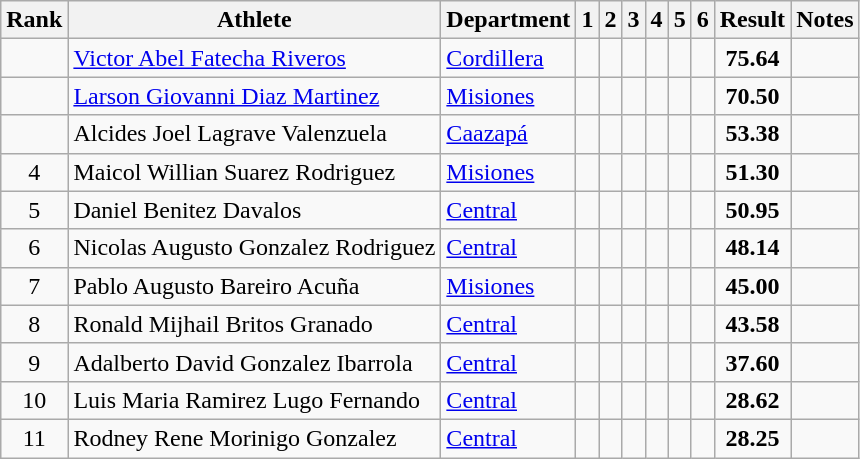<table class="sortable wikitable" style="text-align:center">
<tr>
<th>Rank</th>
<th>Athlete</th>
<th>Department</th>
<th>1</th>
<th>2</th>
<th>3</th>
<th>4</th>
<th>5</th>
<th>6</th>
<th>Result</th>
<th>Notes</th>
</tr>
<tr>
<td></td>
<td align="left"><a href='#'>Victor Abel Fatecha Riveros</a></td>
<td align="left"><a href='#'>Cordillera</a></td>
<td></td>
<td></td>
<td></td>
<td></td>
<td></td>
<td></td>
<td><strong>75.64</strong></td>
<td></td>
</tr>
<tr>
<td></td>
<td align="left"><a href='#'>Larson Giovanni Diaz Martinez</a></td>
<td align="left"><a href='#'>Misiones</a></td>
<td></td>
<td></td>
<td></td>
<td></td>
<td></td>
<td></td>
<td><strong>70.50</strong></td>
<td></td>
</tr>
<tr>
<td></td>
<td align="left">Alcides Joel Lagrave Valenzuela</td>
<td align="left"><a href='#'>Caazapá</a></td>
<td></td>
<td></td>
<td></td>
<td></td>
<td></td>
<td></td>
<td><strong>53.38</strong></td>
<td></td>
</tr>
<tr>
<td>4</td>
<td align="left">Maicol Willian Suarez Rodriguez</td>
<td align="left"><a href='#'>Misiones</a></td>
<td></td>
<td></td>
<td></td>
<td></td>
<td></td>
<td></td>
<td><strong>51.30</strong></td>
<td></td>
</tr>
<tr>
<td>5</td>
<td align="left">Daniel Benitez Davalos</td>
<td align="left"><a href='#'>Central</a></td>
<td></td>
<td></td>
<td></td>
<td></td>
<td></td>
<td></td>
<td><strong>50.95</strong></td>
<td></td>
</tr>
<tr>
<td>6</td>
<td align="left">Nicolas Augusto Gonzalez Rodriguez</td>
<td align="left"><a href='#'>Central</a></td>
<td></td>
<td></td>
<td></td>
<td></td>
<td></td>
<td></td>
<td><strong>48.14</strong></td>
<td></td>
</tr>
<tr>
<td>7</td>
<td align="left">Pablo Augusto Bareiro Acuña</td>
<td align="left"><a href='#'>Misiones</a></td>
<td></td>
<td></td>
<td></td>
<td></td>
<td></td>
<td></td>
<td><strong>45.00</strong></td>
<td></td>
</tr>
<tr>
<td>8</td>
<td align="left">Ronald Mijhail Britos Granado</td>
<td align="left"><a href='#'>Central</a></td>
<td></td>
<td></td>
<td></td>
<td></td>
<td></td>
<td></td>
<td><strong>43.58</strong></td>
<td></td>
</tr>
<tr>
<td>9</td>
<td align="left">Adalberto David Gonzalez Ibarrola</td>
<td align="left"><a href='#'>Central</a></td>
<td></td>
<td></td>
<td></td>
<td></td>
<td></td>
<td></td>
<td><strong>37.60</strong></td>
<td></td>
</tr>
<tr>
<td>10</td>
<td align="left">Luis Maria Ramirez Lugo Fernando</td>
<td align="left"><a href='#'>Central</a></td>
<td></td>
<td></td>
<td></td>
<td></td>
<td></td>
<td></td>
<td><strong>28.62</strong></td>
<td></td>
</tr>
<tr>
<td>11</td>
<td align="left">Rodney Rene Morinigo Gonzalez</td>
<td align="left"><a href='#'>Central</a></td>
<td></td>
<td></td>
<td></td>
<td></td>
<td></td>
<td></td>
<td><strong>28.25</strong></td>
<td></td>
</tr>
</table>
